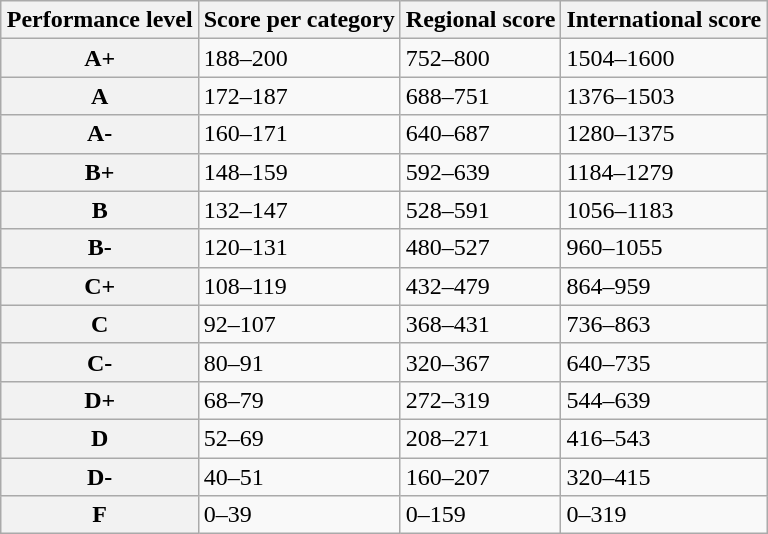<table class="wikitable" style="margin: 1em auto 1em auto;">
<tr>
<th scope="col">Performance level</th>
<th scope="col">Score per category</th>
<th scope="col">Regional score</th>
<th scope="col">International score</th>
</tr>
<tr>
<th scope="row">A+</th>
<td>188–200</td>
<td>752–800</td>
<td>1504–1600</td>
</tr>
<tr>
<th scope="row">A</th>
<td>172–187</td>
<td>688–751</td>
<td>1376–1503</td>
</tr>
<tr>
<th scope="row">A-</th>
<td>160–171</td>
<td>640–687</td>
<td>1280–1375</td>
</tr>
<tr>
<th scope="row">B+</th>
<td>148–159</td>
<td>592–639</td>
<td>1184–1279</td>
</tr>
<tr>
<th scope="row">B</th>
<td>132–147</td>
<td>528–591</td>
<td>1056–1183</td>
</tr>
<tr>
<th scope="row">B-</th>
<td>120–131</td>
<td>480–527</td>
<td>960–1055</td>
</tr>
<tr>
<th scope="row">C+</th>
<td>108–119</td>
<td>432–479</td>
<td>864–959</td>
</tr>
<tr>
<th scope="row">C</th>
<td>92–107</td>
<td>368–431</td>
<td>736–863</td>
</tr>
<tr>
<th scope="row">C-</th>
<td>80–91</td>
<td>320–367</td>
<td>640–735</td>
</tr>
<tr>
<th scope="row">D+</th>
<td>68–79</td>
<td>272–319</td>
<td>544–639</td>
</tr>
<tr>
<th scope="row">D</th>
<td>52–69</td>
<td>208–271</td>
<td>416–543</td>
</tr>
<tr>
<th scope="row">D-</th>
<td>40–51</td>
<td>160–207</td>
<td>320–415</td>
</tr>
<tr>
<th scope="row">F</th>
<td>0–39</td>
<td>0–159</td>
<td>0–319</td>
</tr>
</table>
